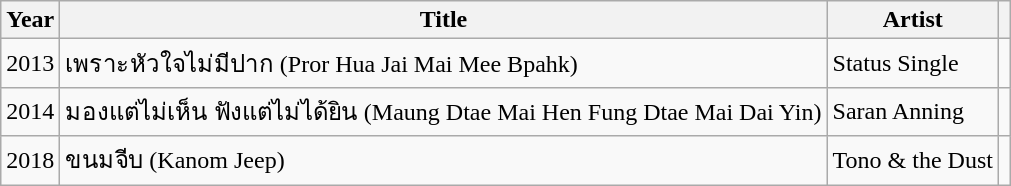<table class="wikitable">
<tr>
<th>Year</th>
<th>Title</th>
<th>Artist</th>
<th></th>
</tr>
<tr>
<td>2013</td>
<td>เพราะหัวใจไม่มีปาก (Pror Hua Jai Mai Mee Bpahk)</td>
<td>Status Single</td>
<td></td>
</tr>
<tr>
<td>2014</td>
<td>มองแต่ไม่เห็น ฟังแต่ไม่ได้ยิน (Maung Dtae Mai Hen Fung Dtae Mai Dai Yin)</td>
<td>Saran Anning</td>
<td></td>
</tr>
<tr>
<td>2018</td>
<td>ขนมจีบ (Kanom Jeep)</td>
<td>Tono & the Dust</td>
<td></td>
</tr>
</table>
